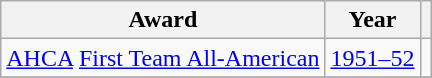<table class="wikitable">
<tr>
<th>Award</th>
<th>Year</th>
<th></th>
</tr>
<tr>
<td><a href='#'>AHCA</a> <a href='#'>First Team All-American</a></td>
<td><a href='#'>1951–52</a></td>
<td></td>
</tr>
<tr>
</tr>
</table>
